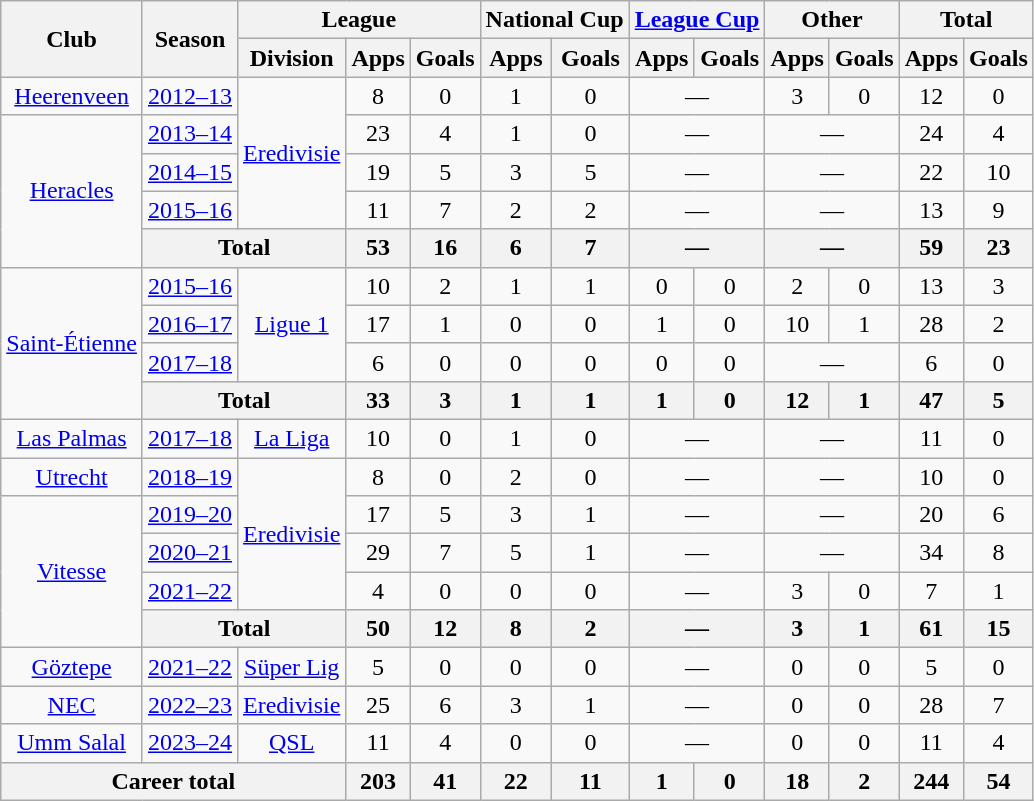<table class="wikitable" style="text-align:center">
<tr>
<th rowspan="2">Club</th>
<th rowspan="2">Season</th>
<th colspan="3">League</th>
<th colspan="2">National Cup</th>
<th colspan="2"><a href='#'>League Cup</a></th>
<th colspan="2">Other</th>
<th colspan="2">Total</th>
</tr>
<tr>
<th>Division</th>
<th>Apps</th>
<th>Goals</th>
<th>Apps</th>
<th>Goals</th>
<th>Apps</th>
<th>Goals</th>
<th>Apps</th>
<th>Goals</th>
<th>Apps</th>
<th>Goals</th>
</tr>
<tr>
<td><a href='#'>Heerenveen</a></td>
<td><a href='#'>2012–13</a></td>
<td rowspan="4"><a href='#'>Eredivisie</a></td>
<td>8</td>
<td>0</td>
<td>1</td>
<td>0</td>
<td colspan="2">—</td>
<td>3</td>
<td>0</td>
<td>12</td>
<td>0</td>
</tr>
<tr>
<td rowspan="4"><a href='#'>Heracles</a></td>
<td><a href='#'>2013–14</a></td>
<td>23</td>
<td>4</td>
<td>1</td>
<td>0</td>
<td colspan="2">—</td>
<td colspan="2">—</td>
<td>24</td>
<td>4</td>
</tr>
<tr>
<td><a href='#'>2014–15</a></td>
<td>19</td>
<td>5</td>
<td>3</td>
<td>5</td>
<td colspan="2">—</td>
<td colspan="2">—</td>
<td>22</td>
<td>10</td>
</tr>
<tr>
<td><a href='#'>2015–16</a></td>
<td>11</td>
<td>7</td>
<td>2</td>
<td>2</td>
<td colspan="2">—</td>
<td colspan="2">—</td>
<td>13</td>
<td>9</td>
</tr>
<tr>
<th colspan="2">Total</th>
<th>53</th>
<th>16</th>
<th>6</th>
<th>7</th>
<th colspan="2">—</th>
<th colspan="2">—</th>
<th>59</th>
<th>23</th>
</tr>
<tr>
<td rowspan="4"><a href='#'>Saint-Étienne</a></td>
<td><a href='#'>2015–16</a></td>
<td rowspan="3"><a href='#'>Ligue 1</a></td>
<td>10</td>
<td>2</td>
<td>1</td>
<td>1</td>
<td>0</td>
<td>0</td>
<td>2</td>
<td>0</td>
<td>13</td>
<td>3</td>
</tr>
<tr>
<td><a href='#'>2016–17</a></td>
<td>17</td>
<td>1</td>
<td>0</td>
<td>0</td>
<td>1</td>
<td>0</td>
<td>10</td>
<td>1</td>
<td>28</td>
<td>2</td>
</tr>
<tr>
<td><a href='#'>2017–18</a></td>
<td>6</td>
<td>0</td>
<td>0</td>
<td>0</td>
<td>0</td>
<td>0</td>
<td colspan="2">—</td>
<td>6</td>
<td>0</td>
</tr>
<tr>
<th colspan="2">Total</th>
<th>33</th>
<th>3</th>
<th>1</th>
<th>1</th>
<th>1</th>
<th>0</th>
<th>12</th>
<th>1</th>
<th>47</th>
<th>5</th>
</tr>
<tr>
<td><a href='#'>Las Palmas</a></td>
<td><a href='#'>2017–18</a></td>
<td><a href='#'>La Liga</a></td>
<td>10</td>
<td>0</td>
<td>1</td>
<td>0</td>
<td colspan="2">—</td>
<td colspan="2">—</td>
<td>11</td>
<td>0</td>
</tr>
<tr>
<td><a href='#'>Utrecht</a></td>
<td><a href='#'>2018–19</a></td>
<td rowspan="4"><a href='#'>Eredivisie</a></td>
<td>8</td>
<td>0</td>
<td>2</td>
<td>0</td>
<td colspan="2">—</td>
<td colspan="2">—</td>
<td>10</td>
<td>0</td>
</tr>
<tr>
<td rowspan="4"><a href='#'>Vitesse</a></td>
<td><a href='#'>2019–20</a></td>
<td>17</td>
<td>5</td>
<td>3</td>
<td>1</td>
<td colspan="2">—</td>
<td colspan="2">—</td>
<td>20</td>
<td>6</td>
</tr>
<tr>
<td><a href='#'>2020–21</a></td>
<td>29</td>
<td>7</td>
<td>5</td>
<td>1</td>
<td colspan="2">—</td>
<td colspan="2">—</td>
<td>34</td>
<td>8</td>
</tr>
<tr>
<td><a href='#'>2021–22</a></td>
<td>4</td>
<td>0</td>
<td>0</td>
<td>0</td>
<td colspan="2">—</td>
<td>3</td>
<td>0</td>
<td>7</td>
<td>1</td>
</tr>
<tr>
<th colspan="2">Total</th>
<th>50</th>
<th>12</th>
<th>8</th>
<th>2</th>
<th colspan="2">—</th>
<th>3</th>
<th>1</th>
<th>61</th>
<th>15</th>
</tr>
<tr>
<td><a href='#'>Göztepe</a></td>
<td><a href='#'>2021–22</a></td>
<td><a href='#'>Süper Lig</a></td>
<td>5</td>
<td>0</td>
<td>0</td>
<td>0</td>
<td colspan="2">—</td>
<td>0</td>
<td>0</td>
<td>5</td>
<td>0</td>
</tr>
<tr>
<td><a href='#'>NEC</a></td>
<td><a href='#'>2022–23</a></td>
<td><a href='#'>Eredivisie</a></td>
<td>25</td>
<td>6</td>
<td>3</td>
<td>1</td>
<td colspan="2">—</td>
<td>0</td>
<td>0</td>
<td>28</td>
<td>7</td>
</tr>
<tr>
<td><a href='#'>Umm Salal</a></td>
<td><a href='#'>2023–24</a></td>
<td><a href='#'>QSL</a></td>
<td>11</td>
<td>4</td>
<td>0</td>
<td>0</td>
<td colspan="2">—</td>
<td>0</td>
<td>0</td>
<td>11</td>
<td>4</td>
</tr>
<tr>
<th colspan="3">Career total</th>
<th>203</th>
<th>41</th>
<th>22</th>
<th>11</th>
<th>1</th>
<th>0</th>
<th>18</th>
<th>2</th>
<th>244</th>
<th>54</th>
</tr>
</table>
